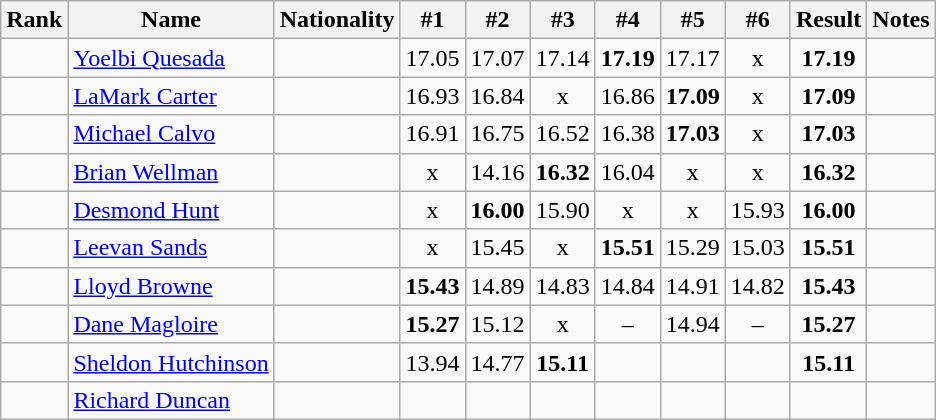<table class="wikitable sortable" style="text-align:center">
<tr>
<th>Rank</th>
<th>Name</th>
<th>Nationality</th>
<th>#1</th>
<th>#2</th>
<th>#3</th>
<th>#4</th>
<th>#5</th>
<th>#6</th>
<th>Result</th>
<th>Notes</th>
</tr>
<tr>
<td></td>
<td align=left><a href='#'>Yoelbi Quesada</a></td>
<td align=left></td>
<td>17.05</td>
<td>17.07</td>
<td>17.14</td>
<td><strong>17.19</strong></td>
<td>17.17</td>
<td>x</td>
<td><strong>17.19</strong></td>
<td></td>
</tr>
<tr>
<td></td>
<td align=left><a href='#'>LaMark Carter</a></td>
<td align=left></td>
<td>16.93</td>
<td>16.84</td>
<td>x</td>
<td>16.86</td>
<td><strong>17.09</strong></td>
<td>x</td>
<td><strong>17.09</strong></td>
<td></td>
</tr>
<tr>
<td></td>
<td align=left><a href='#'>Michael Calvo</a></td>
<td align=left></td>
<td>16.91</td>
<td>16.75</td>
<td>16.52</td>
<td>16.38</td>
<td><strong>17.03</strong></td>
<td>x</td>
<td><strong>17.03</strong></td>
<td></td>
</tr>
<tr>
<td></td>
<td align=left><a href='#'>Brian Wellman</a></td>
<td align=left></td>
<td>x</td>
<td>14.16</td>
<td><strong>16.32</strong></td>
<td>16.04</td>
<td>x</td>
<td>x</td>
<td><strong>16.32</strong></td>
<td></td>
</tr>
<tr>
<td></td>
<td align=left><a href='#'>Desmond Hunt</a></td>
<td align=left></td>
<td>x</td>
<td><strong>16.00</strong></td>
<td>15.90</td>
<td>x</td>
<td>x</td>
<td>15.93</td>
<td><strong>16.00</strong></td>
<td></td>
</tr>
<tr>
<td></td>
<td align=left><a href='#'>Leevan Sands</a></td>
<td align=left></td>
<td>x</td>
<td>15.45</td>
<td>x</td>
<td><strong>15.51</strong></td>
<td>15.29</td>
<td>15.03</td>
<td><strong>15.51</strong></td>
<td></td>
</tr>
<tr>
<td></td>
<td align=left><a href='#'>Lloyd Browne</a></td>
<td align=left></td>
<td><strong>15.43</strong></td>
<td>14.89</td>
<td>14.83</td>
<td>14.84</td>
<td>14.91</td>
<td>14.82</td>
<td><strong>15.43</strong></td>
<td></td>
</tr>
<tr>
<td></td>
<td align=left><a href='#'>Dane Magloire</a></td>
<td align=left></td>
<td><strong>15.27</strong></td>
<td>15.12</td>
<td>x</td>
<td>–</td>
<td>14.94</td>
<td>–</td>
<td><strong>15.27</strong></td>
<td></td>
</tr>
<tr>
<td></td>
<td align=left><a href='#'>Sheldon Hutchinson</a></td>
<td align=left></td>
<td>13.94</td>
<td>14.77</td>
<td><strong>15.11</strong></td>
<td></td>
<td></td>
<td></td>
<td><strong>15.11</strong></td>
<td></td>
</tr>
<tr>
<td></td>
<td align=left><a href='#'>Richard Duncan</a></td>
<td align=left></td>
<td></td>
<td></td>
<td></td>
<td></td>
<td></td>
<td></td>
<td><strong></strong></td>
<td></td>
</tr>
</table>
